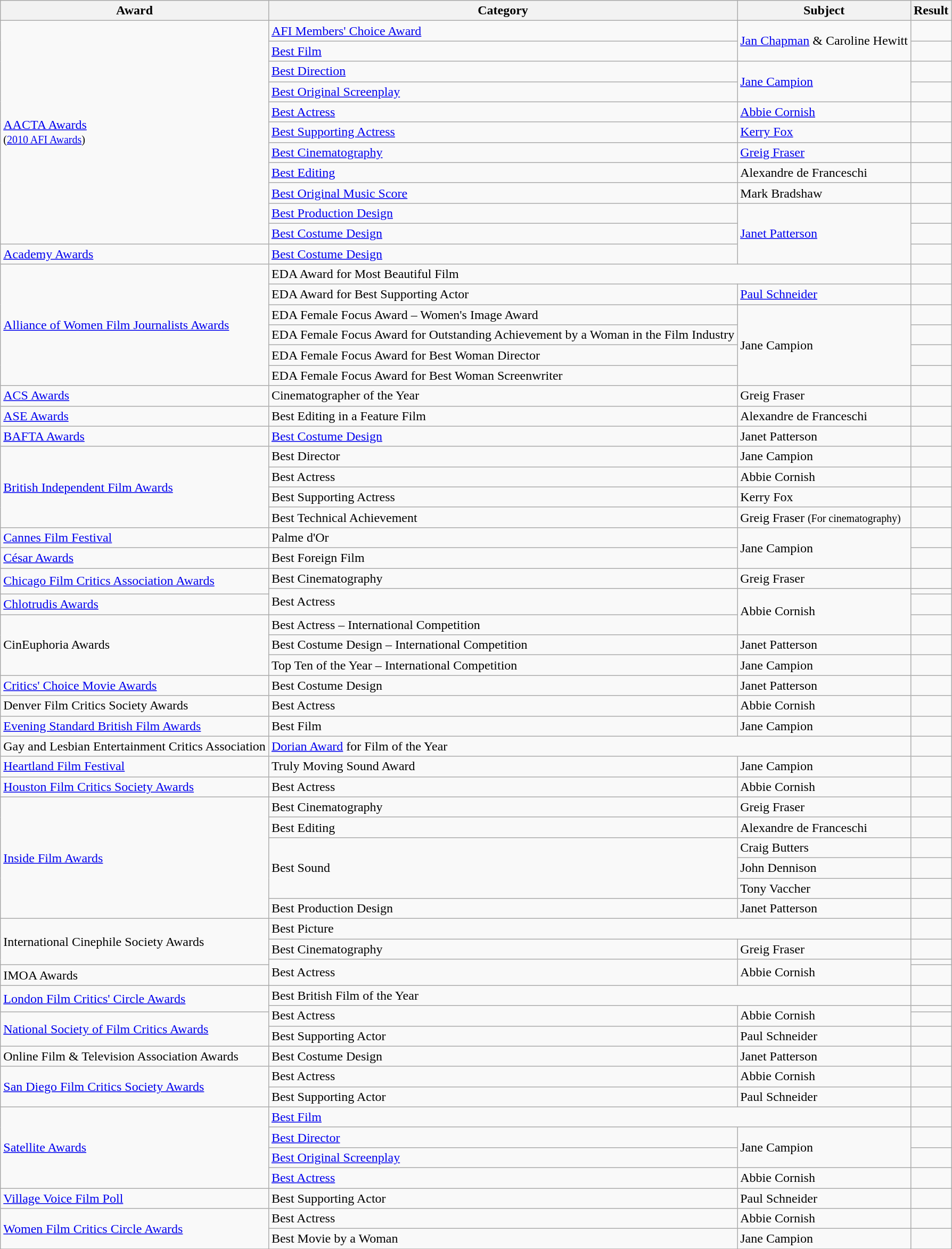<table class="wikitable">
<tr>
<th>Award</th>
<th>Category</th>
<th>Subject</th>
<th>Result</th>
</tr>
<tr>
<td rowspan=11><a href='#'>AACTA Awards</a><br><small>(<a href='#'>2010 AFI Awards</a>)</small></td>
<td><a href='#'>AFI Members' Choice Award</a></td>
<td rowspan=2><a href='#'>Jan Chapman</a> & Caroline Hewitt</td>
<td></td>
</tr>
<tr>
<td><a href='#'>Best Film</a></td>
<td></td>
</tr>
<tr>
<td><a href='#'>Best Direction</a></td>
<td rowspan=2><a href='#'>Jane Campion</a></td>
<td></td>
</tr>
<tr>
<td><a href='#'>Best Original Screenplay</a></td>
<td></td>
</tr>
<tr>
<td><a href='#'>Best Actress</a></td>
<td><a href='#'>Abbie Cornish</a></td>
<td></td>
</tr>
<tr>
<td><a href='#'>Best Supporting Actress</a></td>
<td><a href='#'>Kerry Fox</a></td>
<td></td>
</tr>
<tr>
<td><a href='#'>Best Cinematography</a></td>
<td><a href='#'>Greig Fraser</a></td>
<td></td>
</tr>
<tr>
<td><a href='#'>Best Editing</a></td>
<td>Alexandre de Franceschi</td>
<td></td>
</tr>
<tr>
<td><a href='#'>Best Original Music Score</a></td>
<td>Mark Bradshaw</td>
<td></td>
</tr>
<tr>
<td><a href='#'>Best Production Design</a></td>
<td rowspan=3><a href='#'>Janet Patterson</a></td>
<td></td>
</tr>
<tr>
<td><a href='#'>Best Costume Design</a></td>
<td></td>
</tr>
<tr>
<td><a href='#'>Academy Awards</a></td>
<td><a href='#'>Best Costume Design</a></td>
<td></td>
</tr>
<tr>
<td rowspan=6><a href='#'>Alliance of Women Film Journalists Awards</a></td>
<td colspan=2>EDA Award for Most Beautiful Film</td>
<td></td>
</tr>
<tr>
<td>EDA Award for Best Supporting Actor</td>
<td><a href='#'>Paul Schneider</a></td>
<td></td>
</tr>
<tr>
<td>EDA Female Focus Award – Women's Image Award</td>
<td rowspan=4>Jane Campion</td>
<td></td>
</tr>
<tr>
<td>EDA Female Focus Award for Outstanding Achievement by a Woman in the Film Industry</td>
<td></td>
</tr>
<tr>
<td>EDA Female Focus Award for Best Woman Director</td>
<td></td>
</tr>
<tr>
<td>EDA Female Focus Award for Best Woman Screenwriter</td>
<td></td>
</tr>
<tr>
<td><a href='#'>ACS Awards</a></td>
<td>Cinematographer of the Year</td>
<td>Greig Fraser</td>
<td></td>
</tr>
<tr>
<td><a href='#'>ASE Awards</a></td>
<td>Best Editing in a Feature Film</td>
<td>Alexandre de Franceschi</td>
<td></td>
</tr>
<tr>
<td><a href='#'>BAFTA Awards</a></td>
<td><a href='#'>Best Costume Design</a></td>
<td>Janet Patterson</td>
<td></td>
</tr>
<tr>
<td rowspan=4><a href='#'>British Independent Film Awards</a></td>
<td>Best Director</td>
<td>Jane Campion</td>
<td></td>
</tr>
<tr>
<td>Best Actress</td>
<td>Abbie Cornish</td>
<td></td>
</tr>
<tr>
<td>Best Supporting Actress</td>
<td>Kerry Fox</td>
<td></td>
</tr>
<tr>
<td>Best Technical Achievement</td>
<td>Greig Fraser <small>(For cinematography)</small></td>
<td></td>
</tr>
<tr>
<td><a href='#'>Cannes Film Festival</a></td>
<td>Palme d'Or</td>
<td rowspan=2>Jane Campion</td>
<td></td>
</tr>
<tr>
<td><a href='#'>César Awards</a></td>
<td>Best Foreign Film</td>
<td></td>
</tr>
<tr>
<td rowspan=2><a href='#'>Chicago Film Critics Association Awards</a></td>
<td>Best Cinematography</td>
<td>Greig Fraser</td>
<td></td>
</tr>
<tr>
<td rowspan=2>Best Actress</td>
<td rowspan=3>Abbie Cornish</td>
<td></td>
</tr>
<tr>
<td><a href='#'>Chlotrudis Awards</a></td>
<td></td>
</tr>
<tr>
<td rowspan=3>CinEuphoria Awards</td>
<td>Best Actress – International Competition</td>
<td></td>
</tr>
<tr>
<td>Best Costume Design – International Competition</td>
<td>Janet Patterson</td>
<td></td>
</tr>
<tr>
<td>Top Ten of the Year – International Competition</td>
<td>Jane Campion</td>
<td></td>
</tr>
<tr>
<td><a href='#'>Critics' Choice Movie Awards</a></td>
<td>Best Costume Design</td>
<td>Janet Patterson</td>
<td></td>
</tr>
<tr>
<td>Denver Film Critics Society Awards</td>
<td>Best Actress</td>
<td>Abbie Cornish</td>
<td></td>
</tr>
<tr>
<td><a href='#'>Evening Standard British Film Awards</a></td>
<td>Best Film</td>
<td>Jane Campion</td>
<td></td>
</tr>
<tr>
<td>Gay and Lesbian Entertainment Critics Association</td>
<td colspan=2><a href='#'>Dorian Award</a> for Film of the Year</td>
<td></td>
</tr>
<tr>
<td><a href='#'>Heartland Film Festival</a></td>
<td>Truly Moving Sound Award</td>
<td>Jane Campion</td>
<td></td>
</tr>
<tr>
<td><a href='#'>Houston Film Critics Society Awards</a></td>
<td>Best Actress</td>
<td>Abbie Cornish</td>
<td></td>
</tr>
<tr>
<td rowspan=6><a href='#'>Inside Film Awards</a></td>
<td>Best Cinematography</td>
<td>Greig Fraser</td>
<td></td>
</tr>
<tr>
<td>Best Editing</td>
<td>Alexandre de Franceschi</td>
<td></td>
</tr>
<tr>
<td rowspan=3>Best Sound</td>
<td>Craig Butters</td>
<td></td>
</tr>
<tr>
<td>John Dennison</td>
<td></td>
</tr>
<tr>
<td>Tony Vaccher</td>
<td></td>
</tr>
<tr>
<td>Best Production Design</td>
<td>Janet Patterson</td>
<td></td>
</tr>
<tr>
<td rowspan=3>International Cinephile Society Awards</td>
<td colspan=2>Best Picture</td>
<td></td>
</tr>
<tr>
<td>Best Cinematography</td>
<td>Greig Fraser</td>
<td></td>
</tr>
<tr>
<td rowspan=2>Best Actress</td>
<td rowspan=2>Abbie Cornish</td>
<td></td>
</tr>
<tr>
<td>IMOA Awards</td>
<td></td>
</tr>
<tr>
<td rowspan=2><a href='#'>London Film Critics' Circle Awards</a></td>
<td colspan=2>Best British Film of the Year</td>
<td></td>
</tr>
<tr>
<td rowspan=2>Best Actress</td>
<td rowspan=2>Abbie Cornish</td>
<td></td>
</tr>
<tr>
<td rowspan=2><a href='#'>National Society of Film Critics Awards</a></td>
<td></td>
</tr>
<tr>
<td>Best Supporting Actor</td>
<td>Paul Schneider</td>
<td></td>
</tr>
<tr>
<td>Online Film & Television Association Awards</td>
<td>Best Costume Design</td>
<td>Janet Patterson</td>
<td></td>
</tr>
<tr>
<td rowspan=2><a href='#'>San Diego Film Critics Society Awards</a></td>
<td>Best Actress</td>
<td>Abbie Cornish</td>
<td></td>
</tr>
<tr>
<td>Best Supporting Actor</td>
<td>Paul Schneider</td>
<td></td>
</tr>
<tr>
<td rowspan=4><a href='#'>Satellite Awards</a></td>
<td colspan=2><a href='#'>Best Film</a></td>
<td></td>
</tr>
<tr>
<td><a href='#'>Best Director</a></td>
<td rowspan=2>Jane Campion</td>
<td></td>
</tr>
<tr>
<td><a href='#'>Best Original Screenplay</a></td>
<td></td>
</tr>
<tr>
<td><a href='#'>Best Actress</a></td>
<td>Abbie Cornish</td>
<td></td>
</tr>
<tr>
<td><a href='#'>Village Voice Film Poll</a></td>
<td>Best Supporting Actor</td>
<td>Paul Schneider</td>
<td></td>
</tr>
<tr>
<td rowspan=2><a href='#'>Women Film Critics Circle Awards</a></td>
<td>Best Actress</td>
<td>Abbie Cornish</td>
<td></td>
</tr>
<tr>
<td>Best Movie by a Woman</td>
<td>Jane Campion</td>
<td></td>
</tr>
<tr>
</tr>
</table>
